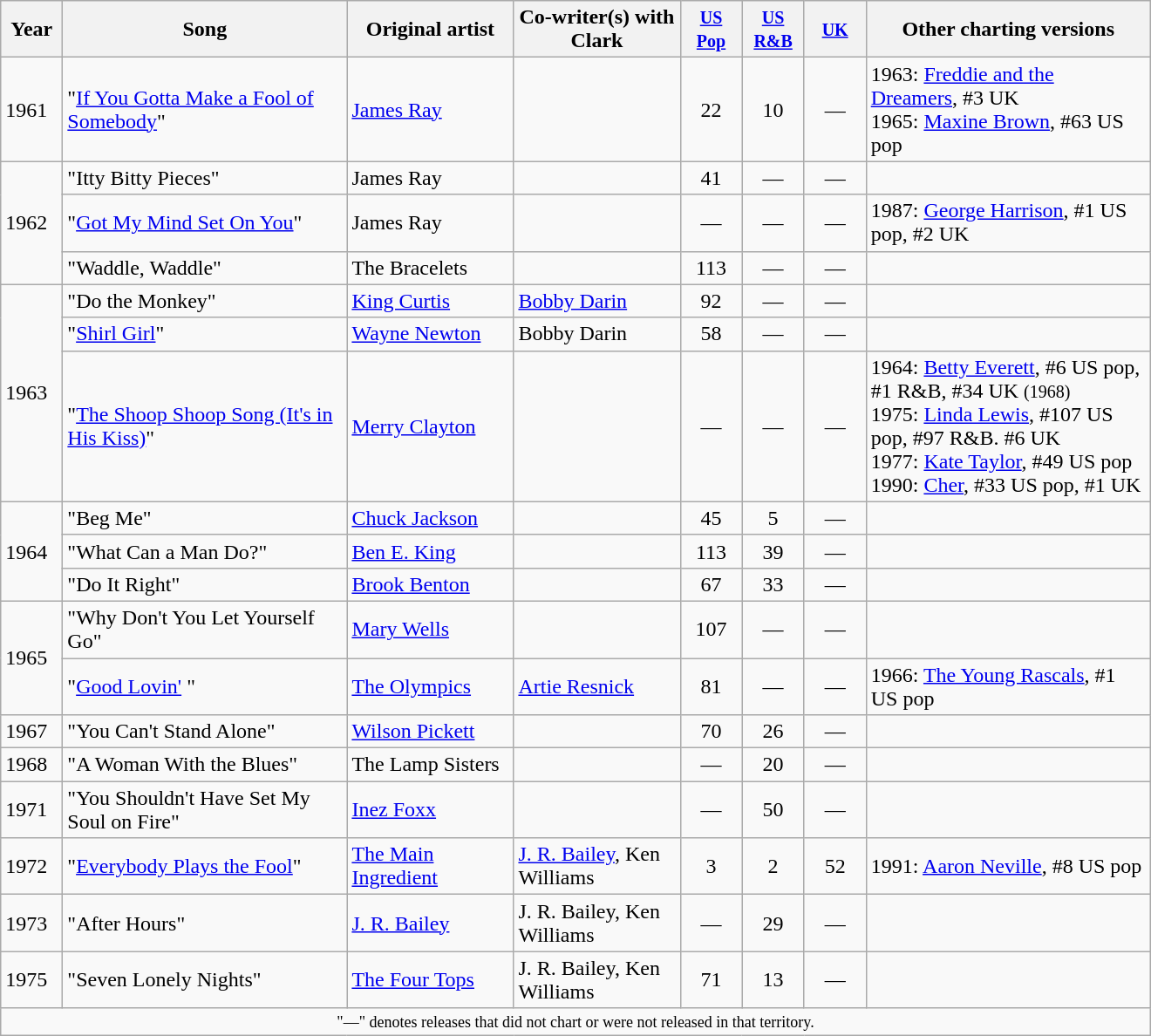<table class="wikitable">
<tr>
<th style="width:40px;">Year</th>
<th width="210">Song</th>
<th width="120">Original artist</th>
<th width="120">Co-writer(s) with Clark</th>
<th width="40" data-sort-type="number"><small><a href='#'>US Pop</a></small><br></th>
<th style="width:40px;"><small><a href='#'>US<br>R&B</a></small><br></th>
<th width="40" data-sort-type="number"><small><a href='#'>UK</a></small><br></th>
<th width="210">Other charting versions</th>
</tr>
<tr>
<td rowspan="1">1961</td>
<td>"<a href='#'>If You Gotta Make a Fool of Somebody</a>"</td>
<td><a href='#'>James Ray</a></td>
<td></td>
<td align="center">22</td>
<td align="center">10</td>
<td align="center">—</td>
<td>1963: <a href='#'>Freddie and the Dreamers</a>, #3 UK<br>1965: <a href='#'>Maxine Brown</a>, #63 US pop</td>
</tr>
<tr>
<td rowspan="3">1962</td>
<td>"Itty Bitty Pieces"</td>
<td>James Ray</td>
<td></td>
<td align="center">41</td>
<td align="center">—</td>
<td align="center">—</td>
<td></td>
</tr>
<tr>
<td>"<a href='#'>Got My Mind Set On You</a>"</td>
<td>James Ray</td>
<td></td>
<td align="center">—</td>
<td align="center">—</td>
<td align="center">—</td>
<td>1987: <a href='#'>George Harrison</a>, #1 US pop, #2 UK</td>
</tr>
<tr>
<td>"Waddle, Waddle"</td>
<td>The Bracelets</td>
<td></td>
<td align="center">113</td>
<td align="center">—</td>
<td align="center">—</td>
<td></td>
</tr>
<tr>
<td rowspan="3">1963</td>
<td>"Do the Monkey"</td>
<td><a href='#'>King Curtis</a></td>
<td><a href='#'>Bobby Darin</a></td>
<td align="center">92</td>
<td align="center">—</td>
<td align="center">—</td>
<td></td>
</tr>
<tr>
<td>"<a href='#'>Shirl Girl</a>"</td>
<td><a href='#'>Wayne Newton</a></td>
<td>Bobby Darin</td>
<td align="center">58</td>
<td align="center">—</td>
<td align="center">—</td>
<td></td>
</tr>
<tr>
<td>"<a href='#'>The Shoop Shoop Song (It's in His Kiss)</a>"</td>
<td><a href='#'>Merry Clayton</a></td>
<td></td>
<td align="center">—</td>
<td align="center">—</td>
<td align="center">—</td>
<td>1964: <a href='#'>Betty Everett</a>, #6 US pop, #1 R&B, #34 UK <small>(1968)</small><br> 1975: <a href='#'>Linda Lewis</a>, #107 US pop, #97 R&B. #6 UK<br>1977: <a href='#'>Kate Taylor</a>, #49 US pop<br>1990: <a href='#'>Cher</a>, #33 US pop, #1 UK</td>
</tr>
<tr>
<td rowspan="3">1964</td>
<td>"Beg Me"</td>
<td><a href='#'>Chuck Jackson</a></td>
<td></td>
<td align="center">45</td>
<td align="center">5</td>
<td align="center">—</td>
<td></td>
</tr>
<tr>
<td>"What Can a Man Do?"</td>
<td><a href='#'>Ben E. King</a></td>
<td></td>
<td align="center">113</td>
<td align="center">39</td>
<td align="center">—</td>
<td></td>
</tr>
<tr>
<td>"Do It Right"</td>
<td><a href='#'>Brook Benton</a></td>
<td></td>
<td align="center">67</td>
<td align="center">33</td>
<td align="center">—</td>
<td></td>
</tr>
<tr>
<td rowspan="2">1965</td>
<td>"Why Don't You Let Yourself Go"</td>
<td><a href='#'>Mary Wells</a></td>
<td></td>
<td align="center">107</td>
<td align="center">—</td>
<td align="center">—</td>
<td></td>
</tr>
<tr>
<td>"<a href='#'>Good Lovin'</a> "</td>
<td><a href='#'>The Olympics</a></td>
<td><a href='#'>Artie Resnick</a></td>
<td align="center">81</td>
<td align="center">—</td>
<td align="center">—</td>
<td>1966: <a href='#'>The Young Rascals</a>, #1 US pop</td>
</tr>
<tr>
<td rowspan="1">1967</td>
<td>"You Can't Stand Alone"</td>
<td><a href='#'>Wilson Pickett</a></td>
<td></td>
<td align="center">70</td>
<td align="center">26</td>
<td align="center">—</td>
<td></td>
</tr>
<tr>
<td rowspan="1">1968</td>
<td>"A Woman With the Blues"</td>
<td>The Lamp Sisters</td>
<td></td>
<td align="center">—</td>
<td align="center">20</td>
<td align="center">—</td>
<td></td>
</tr>
<tr>
<td rowspan="1">1971</td>
<td>"You Shouldn't Have Set My Soul on Fire"</td>
<td><a href='#'>Inez Foxx</a></td>
<td></td>
<td align="center">—</td>
<td align="center">50</td>
<td align="center">—</td>
<td></td>
</tr>
<tr>
<td rowspan="1">1972</td>
<td>"<a href='#'>Everybody Plays the Fool</a>"</td>
<td><a href='#'>The Main Ingredient</a></td>
<td><a href='#'>J. R. Bailey</a>, Ken Williams</td>
<td align="center">3</td>
<td align="center">2</td>
<td align="center">52</td>
<td>1991: <a href='#'>Aaron Neville</a>, #8 US pop</td>
</tr>
<tr>
<td rowspan="1">1973</td>
<td>"After Hours"</td>
<td><a href='#'>J. R. Bailey</a></td>
<td>J. R. Bailey, Ken Williams</td>
<td align="center">—</td>
<td align="center">29</td>
<td align="center">—</td>
<td></td>
</tr>
<tr>
<td rowspan="1">1975</td>
<td>"Seven Lonely Nights"</td>
<td><a href='#'>The Four Tops</a></td>
<td>J. R. Bailey, Ken Williams</td>
<td align="center">71</td>
<td align="center">13</td>
<td align="center">—</td>
<td></td>
</tr>
<tr>
<td colspan="9" style="text-align:center; font-size:9pt;">"—" denotes releases that did not chart or were not released in that territory.</td>
</tr>
</table>
